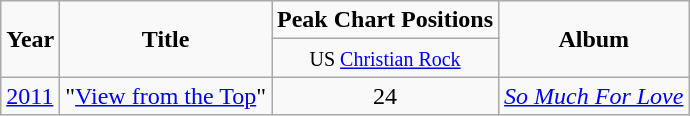<table class="wikitable" style="text-align:center">
<tr>
<td rowspan="2"><strong>Year</strong></td>
<td rowspan="2"><strong>Title</strong></td>
<td colspan="1"><strong>Peak Chart Positions</strong></td>
<td rowspan="2"><strong>Album</strong></td>
</tr>
<tr>
<td><small>US <a href='#'>Christian Rock</a></small></td>
</tr>
<tr>
<td style="text-align:left"><a href='#'>2011</a></td>
<td style="text-align:left">"<a href='#'>View from the Top</a>"</td>
<td>24</td>
<td><em><a href='#'>So Much For Love</a></em></td>
</tr>
</table>
